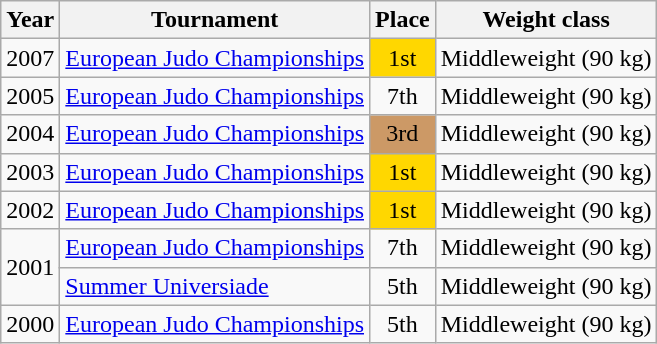<table class=wikitable>
<tr>
<th>Year</th>
<th>Tournament</th>
<th>Place</th>
<th>Weight class</th>
</tr>
<tr>
<td>2007</td>
<td><a href='#'>European Judo Championships</a></td>
<td bgcolor="gold" align="center">1st</td>
<td>Middleweight (90 kg)</td>
</tr>
<tr>
<td>2005</td>
<td><a href='#'>European Judo Championships</a></td>
<td align="center">7th</td>
<td>Middleweight (90 kg)</td>
</tr>
<tr>
<td>2004</td>
<td><a href='#'>European Judo Championships</a></td>
<td bgcolor="cc9966" align="center">3rd</td>
<td>Middleweight (90 kg)</td>
</tr>
<tr>
<td>2003</td>
<td><a href='#'>European Judo Championships</a></td>
<td bgcolor="gold" align="center">1st</td>
<td>Middleweight (90 kg)</td>
</tr>
<tr>
<td>2002</td>
<td><a href='#'>European Judo Championships</a></td>
<td bgcolor="gold" align="center">1st</td>
<td>Middleweight (90 kg)</td>
</tr>
<tr>
<td rowspan=2>2001</td>
<td><a href='#'>European Judo Championships</a></td>
<td align="center">7th</td>
<td>Middleweight (90 kg)</td>
</tr>
<tr>
<td><a href='#'>Summer Universiade</a></td>
<td align="center">5th</td>
<td>Middleweight (90 kg)</td>
</tr>
<tr>
<td>2000</td>
<td><a href='#'>European Judo Championships</a></td>
<td align="center">5th</td>
<td>Middleweight (90 kg)</td>
</tr>
</table>
